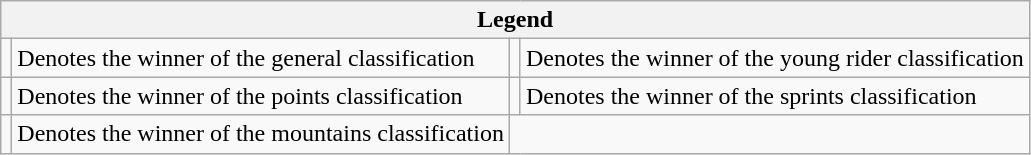<table class="wikitable">
<tr>
<th colspan="4">Legend</th>
</tr>
<tr>
<td></td>
<td>Denotes the winner of the general classification</td>
<td></td>
<td>Denotes the winner of the young rider classification</td>
</tr>
<tr>
<td></td>
<td>Denotes the winner of the points classification</td>
<td></td>
<td>Denotes the winner of the sprints classification</td>
</tr>
<tr>
<td></td>
<td>Denotes the winner of the mountains classification</td>
</tr>
</table>
